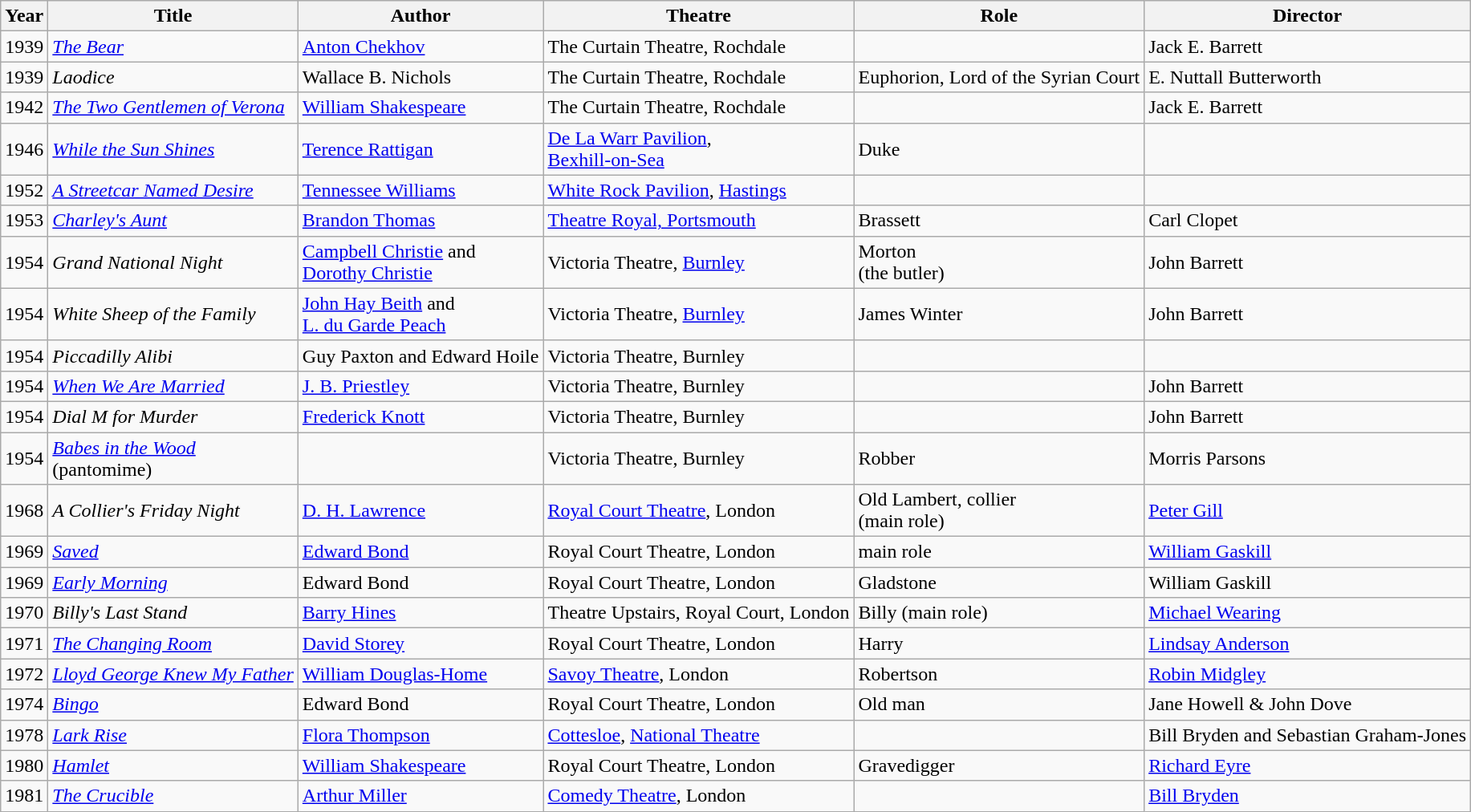<table class="wikitable sortable">
<tr>
<th>Year</th>
<th>Title</th>
<th>Author</th>
<th>Theatre</th>
<th>Role</th>
<th>Director</th>
</tr>
<tr>
<td>1939</td>
<td><em><a href='#'>The Bear</a></em></td>
<td><a href='#'>Anton Chekhov</a></td>
<td>The Curtain Theatre, Rochdale</td>
<td></td>
<td>Jack E. Barrett </td>
</tr>
<tr>
<td>1939</td>
<td><em>Laodice</em></td>
<td>Wallace B. Nichols</td>
<td>The Curtain Theatre, Rochdale</td>
<td>Euphorion, Lord of the Syrian Court</td>
<td>E. Nuttall Butterworth </td>
</tr>
<tr>
<td>1942</td>
<td><em><a href='#'>The Two Gentlemen of Verona</a></em></td>
<td><a href='#'>William Shakespeare</a></td>
<td>The Curtain Theatre, Rochdale</td>
<td></td>
<td>Jack E. Barrett </td>
</tr>
<tr>
<td>1946</td>
<td><em><a href='#'>While the Sun Shines</a></em></td>
<td><a href='#'>Terence Rattigan</a></td>
<td><a href='#'>De La Warr Pavilion</a>,<br><a href='#'>Bexhill-on-Sea</a></td>
<td>Duke</td>
<td></td>
</tr>
<tr>
<td>1952</td>
<td><em><a href='#'>A Streetcar Named Desire</a></em></td>
<td><a href='#'>Tennessee Williams</a></td>
<td><a href='#'>White Rock Pavilion</a>, <a href='#'>Hastings</a></td>
<td></td>
<td></td>
</tr>
<tr>
<td>1953</td>
<td><em><a href='#'>Charley's Aunt</a></em></td>
<td><a href='#'>Brandon Thomas</a></td>
<td><a href='#'>Theatre Royal, Portsmouth</a></td>
<td>Brassett</td>
<td>Carl Clopet </td>
</tr>
<tr>
<td>1954</td>
<td><em>Grand National Night</em></td>
<td><a href='#'>Campbell Christie</a> and<br><a href='#'>Dorothy Christie</a></td>
<td>Victoria Theatre, <a href='#'>Burnley</a></td>
<td>Morton<br>(the butler)</td>
<td>John Barrett </td>
</tr>
<tr>
<td>1954</td>
<td><em>White Sheep of the Family</em></td>
<td><a href='#'>John Hay Beith</a> and <br><a href='#'>L. du Garde Peach</a></td>
<td>Victoria Theatre, <a href='#'>Burnley</a></td>
<td>James Winter</td>
<td>John Barrett </td>
</tr>
<tr>
<td>1954</td>
<td><em>Piccadilly Alibi</em></td>
<td>Guy Paxton and Edward Hoile</td>
<td>Victoria Theatre, Burnley</td>
<td></td>
<td></td>
</tr>
<tr>
<td>1954</td>
<td><em><a href='#'>When We Are Married</a></em></td>
<td><a href='#'>J. B. Priestley</a></td>
<td>Victoria Theatre, Burnley</td>
<td></td>
<td>John Barrett </td>
</tr>
<tr>
<td>1954</td>
<td><em>Dial M for Murder</em></td>
<td><a href='#'>Frederick Knott</a></td>
<td>Victoria Theatre, Burnley</td>
<td></td>
<td>John Barrett </td>
</tr>
<tr>
<td>1954</td>
<td><em><a href='#'>Babes in the Wood</a></em><br>(pantomime)</td>
<td></td>
<td>Victoria Theatre, Burnley</td>
<td>Robber</td>
<td>Morris Parsons </td>
</tr>
<tr>
<td>1968</td>
<td><em>A Collier's Friday Night</em></td>
<td><a href='#'>D. H. Lawrence</a></td>
<td><a href='#'>Royal Court Theatre</a>, London</td>
<td>Old Lambert, collier<br>(main role)</td>
<td><a href='#'>Peter Gill</a></td>
</tr>
<tr>
<td>1969</td>
<td><em><a href='#'>Saved</a></em></td>
<td><a href='#'>Edward Bond</a></td>
<td>Royal Court Theatre, London</td>
<td>main role</td>
<td><a href='#'>William Gaskill</a></td>
</tr>
<tr>
<td>1969</td>
<td><em><a href='#'>Early Morning</a></em></td>
<td>Edward Bond</td>
<td>Royal Court Theatre, London</td>
<td>Gladstone</td>
<td>William Gaskill </td>
</tr>
<tr>
<td>1970</td>
<td><em>Billy's Last Stand</em></td>
<td><a href='#'>Barry Hines</a></td>
<td>Theatre Upstairs, Royal Court, London</td>
<td>Billy (main role)</td>
<td><a href='#'>Michael Wearing</a></td>
</tr>
<tr>
<td>1971</td>
<td><em><a href='#'>The Changing Room</a></em></td>
<td><a href='#'>David Storey</a></td>
<td>Royal Court Theatre, London</td>
<td>Harry</td>
<td><a href='#'>Lindsay Anderson</a></td>
</tr>
<tr>
<td>1972</td>
<td><em><a href='#'>Lloyd George Knew My Father</a></em></td>
<td><a href='#'>William Douglas-Home</a></td>
<td><a href='#'>Savoy Theatre</a>, London</td>
<td>Robertson</td>
<td><a href='#'>Robin Midgley</a></td>
</tr>
<tr>
<td>1974</td>
<td><em><a href='#'>Bingo</a></em></td>
<td>Edward Bond</td>
<td>Royal Court Theatre, London</td>
<td>Old man</td>
<td>Jane Howell & John Dove</td>
</tr>
<tr>
<td>1978</td>
<td><em><a href='#'>Lark Rise</a></em></td>
<td><a href='#'>Flora Thompson</a></td>
<td><a href='#'>Cottesloe</a>, <a href='#'>National Theatre</a></td>
<td></td>
<td>Bill Bryden and Sebastian Graham-Jones </td>
</tr>
<tr>
<td>1980</td>
<td><em><a href='#'>Hamlet</a></em></td>
<td><a href='#'>William Shakespeare</a></td>
<td>Royal Court Theatre, London</td>
<td>Gravedigger</td>
<td><a href='#'>Richard Eyre</a></td>
</tr>
<tr>
<td>1981</td>
<td><em><a href='#'>The Crucible</a></em></td>
<td><a href='#'>Arthur Miller</a></td>
<td><a href='#'>Comedy Theatre</a>, London</td>
<td></td>
<td><a href='#'>Bill Bryden</a></td>
</tr>
</table>
